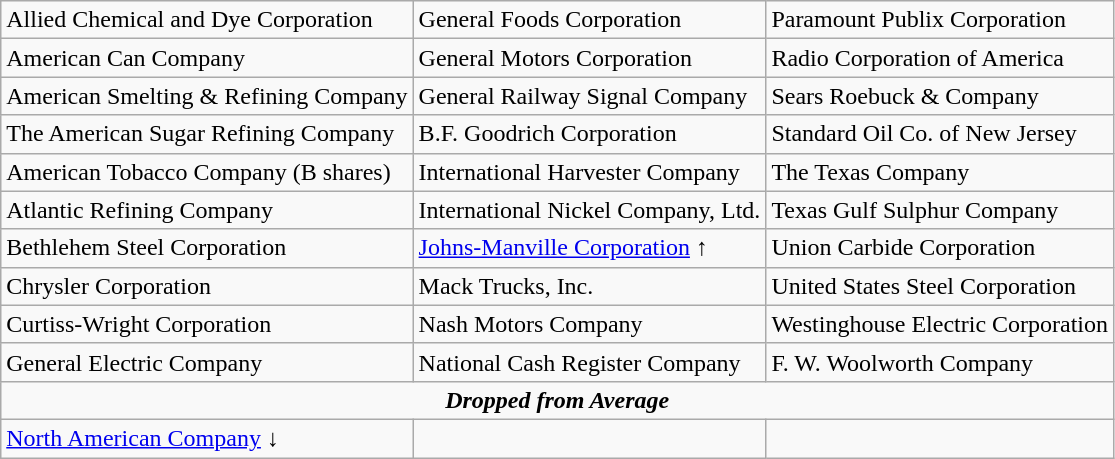<table class="wikitable" border="1">
<tr>
<td>Allied Chemical and Dye Corporation</td>
<td>General Foods Corporation</td>
<td>Paramount Publix Corporation</td>
</tr>
<tr>
<td>American Can Company</td>
<td>General Motors Corporation</td>
<td>Radio Corporation of America</td>
</tr>
<tr>
<td>American Smelting & Refining Company</td>
<td>General Railway Signal Company</td>
<td>Sears Roebuck & Company</td>
</tr>
<tr>
<td>The American Sugar Refining Company</td>
<td>B.F. Goodrich Corporation</td>
<td>Standard Oil Co. of New Jersey</td>
</tr>
<tr>
<td>American Tobacco Company (B shares)</td>
<td>International Harvester Company</td>
<td>The Texas Company</td>
</tr>
<tr>
<td>Atlantic Refining Company</td>
<td>International Nickel Company, Ltd.</td>
<td>Texas Gulf Sulphur Company</td>
</tr>
<tr>
<td>Bethlehem Steel Corporation</td>
<td><a href='#'>Johns-Manville Corporation</a> ↑</td>
<td>Union Carbide Corporation</td>
</tr>
<tr>
<td>Chrysler Corporation</td>
<td>Mack Trucks, Inc.</td>
<td>United States Steel Corporation</td>
</tr>
<tr>
<td>Curtiss-Wright Corporation</td>
<td>Nash Motors Company</td>
<td>Westinghouse Electric Corporation</td>
</tr>
<tr>
<td>General Electric Company</td>
<td>National Cash Register Company</td>
<td>F. W. Woolworth Company</td>
</tr>
<tr>
<td colspan="3" align="center"><strong><em>Dropped from Average</em></strong></td>
</tr>
<tr>
<td><a href='#'>North American Company</a> ↓</td>
<td></td>
<td></td>
</tr>
</table>
